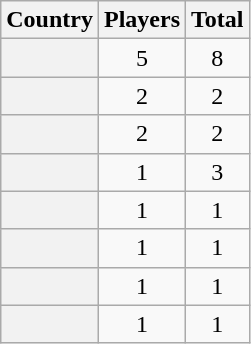<table class="sortable plainrowheaders wikitable">
<tr>
<th scope="col">Country</th>
<th scope="col">Players</th>
<th scope="col">Total</th>
</tr>
<tr>
<th scope="row"></th>
<td style="text-align:center">5</td>
<td style="text-align:center">8</td>
</tr>
<tr>
<th scope="row"></th>
<td style="text-align:center">2</td>
<td style="text-align:center">2</td>
</tr>
<tr>
<th scope="row"></th>
<td style="text-align:center">2</td>
<td style="text-align:center">2</td>
</tr>
<tr>
<th scope="row"></th>
<td style="text-align:center">1</td>
<td style="text-align:center">3</td>
</tr>
<tr>
<th scope="row"></th>
<td style="text-align:center">1</td>
<td style="text-align:center">1</td>
</tr>
<tr>
<th scope="row"></th>
<td style="text-align:center">1</td>
<td style="text-align:center">1</td>
</tr>
<tr>
<th scope="row"></th>
<td style="text-align:center">1</td>
<td style="text-align:center">1</td>
</tr>
<tr>
<th scope="row"></th>
<td style="text-align:center">1</td>
<td style="text-align:center">1</td>
</tr>
</table>
